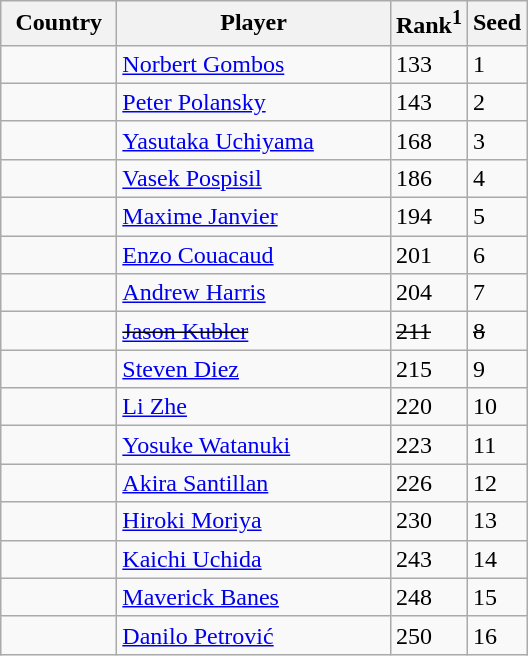<table class="sortable wikitable">
<tr>
<th style="width:70px;">Country</th>
<th style="width:175px;">Player</th>
<th>Rank<sup>1</sup></th>
<th>Seed</th>
</tr>
<tr>
<td></td>
<td><a href='#'>Norbert Gombos</a></td>
<td>133</td>
<td>1</td>
</tr>
<tr>
<td></td>
<td><a href='#'>Peter Polansky</a></td>
<td>143</td>
<td>2</td>
</tr>
<tr>
<td></td>
<td><a href='#'>Yasutaka Uchiyama</a></td>
<td>168</td>
<td>3</td>
</tr>
<tr>
<td></td>
<td><a href='#'>Vasek Pospisil</a></td>
<td>186</td>
<td>4</td>
</tr>
<tr>
<td></td>
<td><a href='#'>Maxime Janvier</a></td>
<td>194</td>
<td>5</td>
</tr>
<tr>
<td></td>
<td><a href='#'>Enzo Couacaud</a></td>
<td>201</td>
<td>6</td>
</tr>
<tr>
<td></td>
<td><a href='#'>Andrew Harris</a></td>
<td>204</td>
<td>7</td>
</tr>
<tr>
<td><s></s></td>
<td><s><a href='#'>Jason Kubler</a></s></td>
<td><s>211</s></td>
<td><s>8</s></td>
</tr>
<tr>
<td></td>
<td><a href='#'>Steven Diez</a></td>
<td>215</td>
<td>9</td>
</tr>
<tr>
<td></td>
<td><a href='#'>Li Zhe</a></td>
<td>220</td>
<td>10</td>
</tr>
<tr>
<td></td>
<td><a href='#'>Yosuke Watanuki</a></td>
<td>223</td>
<td>11</td>
</tr>
<tr>
<td></td>
<td><a href='#'>Akira Santillan</a></td>
<td>226</td>
<td>12</td>
</tr>
<tr>
<td></td>
<td><a href='#'>Hiroki Moriya</a></td>
<td>230</td>
<td>13</td>
</tr>
<tr>
<td></td>
<td><a href='#'>Kaichi Uchida</a></td>
<td>243</td>
<td>14</td>
</tr>
<tr>
<td></td>
<td><a href='#'>Maverick Banes</a></td>
<td>248</td>
<td>15</td>
</tr>
<tr>
<td></td>
<td><a href='#'>Danilo Petrović</a></td>
<td>250</td>
<td>16</td>
</tr>
</table>
